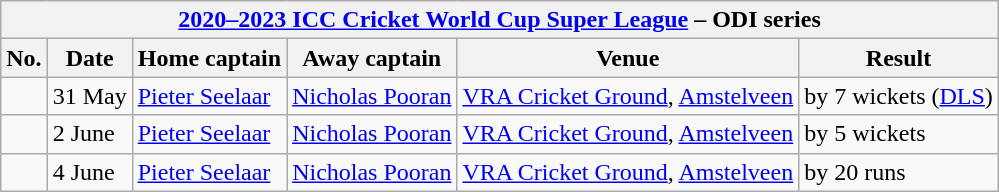<table class="wikitable">
<tr>
<th colspan="9"><a href='#'>2020–2023 ICC Cricket World Cup Super League</a> – ODI series</th>
</tr>
<tr>
<th>No.</th>
<th>Date</th>
<th>Home captain</th>
<th>Away captain</th>
<th>Venue</th>
<th>Result</th>
</tr>
<tr>
<td></td>
<td>31 May</td>
<td><a href='#'>Pieter Seelaar</a></td>
<td><a href='#'>Nicholas Pooran</a></td>
<td><a href='#'>VRA Cricket Ground</a>, <a href='#'>Amstelveen</a></td>
<td> by 7 wickets (<a href='#'>DLS</a>)</td>
</tr>
<tr>
<td></td>
<td>2 June</td>
<td><a href='#'>Pieter Seelaar</a></td>
<td><a href='#'>Nicholas Pooran</a></td>
<td><a href='#'>VRA Cricket Ground</a>, <a href='#'>Amstelveen</a></td>
<td> by 5 wickets</td>
</tr>
<tr>
<td></td>
<td>4 June</td>
<td><a href='#'>Pieter Seelaar</a></td>
<td><a href='#'>Nicholas Pooran</a></td>
<td><a href='#'>VRA Cricket Ground</a>, <a href='#'>Amstelveen</a></td>
<td> by 20 runs</td>
</tr>
</table>
